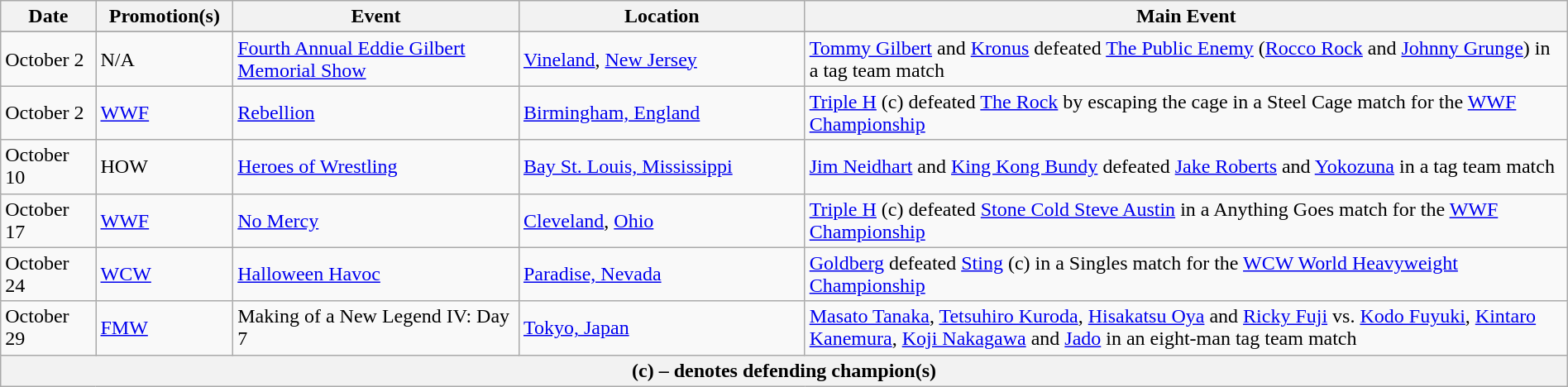<table class="wikitable" style="width:100%;">
<tr>
<th width="5%">Date</th>
<th width="5%">Promotion(s)</th>
<th style="width:15%;">Event</th>
<th style="width:15%;">Location</th>
<th style="width:40%;">Main Event</th>
</tr>
<tr style="width:20%;" |Notes>
</tr>
<tr>
<td>October 2</td>
<td>N/A</td>
<td><a href='#'>Fourth Annual Eddie Gilbert Memorial Show</a></td>
<td><a href='#'>Vineland</a>, <a href='#'>New Jersey</a></td>
<td><a href='#'>Tommy Gilbert</a> and <a href='#'>Kronus</a> defeated <a href='#'>The Public Enemy</a> (<a href='#'>Rocco Rock</a> and <a href='#'>Johnny Grunge</a>) in a tag team match</td>
</tr>
<tr>
<td>October 2</td>
<td><a href='#'>WWF</a></td>
<td><a href='#'>Rebellion</a></td>
<td><a href='#'>Birmingham, England</a></td>
<td><a href='#'>Triple H</a> (c) defeated <a href='#'>The Rock</a> by escaping the cage in a Steel Cage match for the <a href='#'>WWF Championship</a></td>
</tr>
<tr>
<td>October 10</td>
<td>HOW</td>
<td><a href='#'>Heroes of Wrestling</a></td>
<td><a href='#'>Bay St. Louis, Mississippi</a></td>
<td><a href='#'>Jim Neidhart</a> and <a href='#'>King Kong Bundy</a> defeated <a href='#'>Jake Roberts</a> and <a href='#'>Yokozuna</a> in a tag team match</td>
</tr>
<tr>
<td>October 17</td>
<td><a href='#'>WWF</a></td>
<td><a href='#'>No Mercy</a></td>
<td><a href='#'>Cleveland</a>, <a href='#'>Ohio</a></td>
<td><a href='#'>Triple H</a> (c) defeated <a href='#'>Stone Cold Steve Austin</a> in a Anything Goes match for the <a href='#'>WWF Championship</a></td>
</tr>
<tr>
<td>October 24</td>
<td><a href='#'>WCW</a></td>
<td><a href='#'>Halloween Havoc</a></td>
<td><a href='#'>Paradise, Nevada</a></td>
<td><a href='#'>Goldberg</a> defeated <a href='#'>Sting</a> (c) in a Singles match for the <a href='#'>WCW World Heavyweight Championship</a></td>
</tr>
<tr>
<td>October 29</td>
<td><a href='#'>FMW</a></td>
<td>Making of a New Legend IV: Day 7</td>
<td><a href='#'>Tokyo, Japan</a></td>
<td><a href='#'>Masato Tanaka</a>, <a href='#'>Tetsuhiro Kuroda</a>, <a href='#'>Hisakatsu Oya</a> and <a href='#'>Ricky Fuji</a> vs. <a href='#'>Kodo Fuyuki</a>, <a href='#'>Kintaro Kanemura</a>, <a href='#'>Koji Nakagawa</a> and <a href='#'>Jado</a> in an eight-man tag team match</td>
</tr>
<tr>
<th colspan="6">(c) – denotes defending champion(s)</th>
</tr>
</table>
